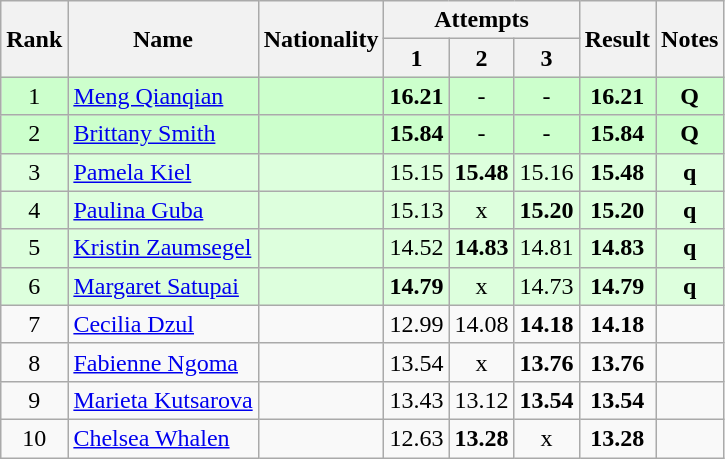<table class="wikitable sortable" style="text-align:center">
<tr>
<th rowspan=2>Rank</th>
<th rowspan=2>Name</th>
<th rowspan=2>Nationality</th>
<th colspan=3>Attempts</th>
<th rowspan=2>Result</th>
<th rowspan=2>Notes</th>
</tr>
<tr>
<th>1</th>
<th>2</th>
<th>3</th>
</tr>
<tr bgcolor=ccffcc>
<td>1</td>
<td align=left><a href='#'>Meng Qianqian</a></td>
<td align=left></td>
<td><strong>16.21</strong></td>
<td>-</td>
<td>-</td>
<td><strong>16.21</strong></td>
<td><strong>Q</strong></td>
</tr>
<tr bgcolor=ccffcc>
<td>2</td>
<td align=left><a href='#'>Brittany Smith</a></td>
<td align=left></td>
<td><strong>15.84</strong></td>
<td>-</td>
<td>-</td>
<td><strong>15.84</strong></td>
<td><strong>Q</strong></td>
</tr>
<tr bgcolor=ddffdd>
<td>3</td>
<td align=left><a href='#'>Pamela Kiel</a></td>
<td align=left></td>
<td>15.15</td>
<td><strong>15.48</strong></td>
<td>15.16</td>
<td><strong>15.48</strong></td>
<td><strong>q</strong></td>
</tr>
<tr bgcolor=ddffdd>
<td>4</td>
<td align=left><a href='#'>Paulina Guba</a></td>
<td align=left></td>
<td>15.13</td>
<td>x</td>
<td><strong>15.20</strong></td>
<td><strong>15.20</strong></td>
<td><strong>q</strong></td>
</tr>
<tr bgcolor=ddffdd>
<td>5</td>
<td align=left><a href='#'>Kristin Zaumsegel</a></td>
<td align=left></td>
<td>14.52</td>
<td><strong>14.83</strong></td>
<td>14.81</td>
<td><strong>14.83</strong></td>
<td><strong>q</strong></td>
</tr>
<tr bgcolor=ddffdd>
<td>6</td>
<td align=left><a href='#'>Margaret Satupai</a></td>
<td align=left></td>
<td><strong>14.79</strong></td>
<td>x</td>
<td>14.73</td>
<td><strong>14.79</strong></td>
<td><strong>q</strong></td>
</tr>
<tr>
<td>7</td>
<td align=left><a href='#'>Cecilia Dzul</a></td>
<td align=left></td>
<td>12.99</td>
<td>14.08</td>
<td><strong>14.18</strong></td>
<td><strong>14.18</strong></td>
<td></td>
</tr>
<tr>
<td>8</td>
<td align=left><a href='#'>Fabienne Ngoma</a></td>
<td align=left></td>
<td>13.54</td>
<td>x</td>
<td><strong>13.76</strong></td>
<td><strong>13.76</strong></td>
<td></td>
</tr>
<tr>
<td>9</td>
<td align=left><a href='#'>Marieta Kutsarova</a></td>
<td align=left></td>
<td>13.43</td>
<td>13.12</td>
<td><strong>13.54</strong></td>
<td><strong>13.54</strong></td>
<td></td>
</tr>
<tr>
<td>10</td>
<td align=left><a href='#'>Chelsea Whalen</a></td>
<td align=left></td>
<td>12.63</td>
<td><strong>13.28</strong></td>
<td>x</td>
<td><strong>13.28</strong></td>
<td></td>
</tr>
</table>
